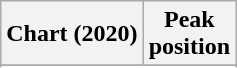<table class="wikitable sortable plainrowheaders" style="text-align:center">
<tr>
<th scope="col">Chart (2020)</th>
<th scope="col">Peak<br>position</th>
</tr>
<tr>
</tr>
<tr>
</tr>
<tr>
</tr>
</table>
